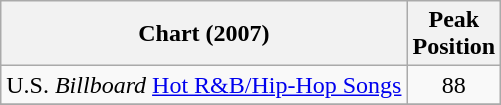<table class="wikitable">
<tr>
<th align="left">Chart (2007)</th>
<th align="left">Peak<br>Position</th>
</tr>
<tr>
<td align="left">U.S. <em>Billboard</em> <a href='#'>Hot R&B/Hip-Hop Songs</a></td>
<td align="center">88</td>
</tr>
<tr>
</tr>
</table>
